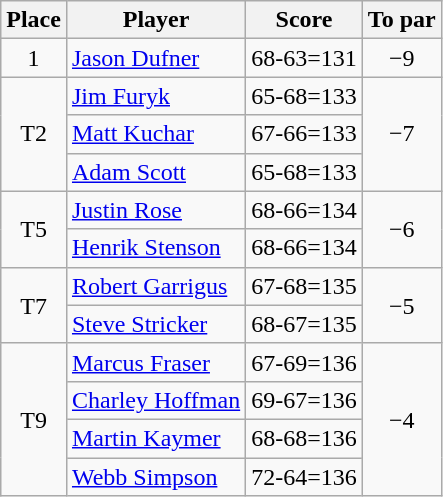<table class="wikitable">
<tr>
<th>Place</th>
<th>Player</th>
<th>Score</th>
<th>To par</th>
</tr>
<tr>
<td align=center>1</td>
<td> <a href='#'>Jason Dufner</a></td>
<td>68-63=131</td>
<td align=center>−9</td>
</tr>
<tr>
<td rowspan=3 align=center>T2</td>
<td> <a href='#'>Jim Furyk</a></td>
<td>65-68=133</td>
<td rowspan=3 align=center>−7</td>
</tr>
<tr>
<td> <a href='#'>Matt Kuchar</a></td>
<td>67-66=133</td>
</tr>
<tr>
<td> <a href='#'>Adam Scott</a></td>
<td>65-68=133</td>
</tr>
<tr>
<td rowspan=2 align=center>T5</td>
<td> <a href='#'>Justin Rose</a></td>
<td>68-66=134</td>
<td rowspan=2 align=center>−6</td>
</tr>
<tr>
<td> <a href='#'>Henrik Stenson</a></td>
<td>68-66=134</td>
</tr>
<tr>
<td rowspan=2 align=center>T7</td>
<td> <a href='#'>Robert Garrigus</a></td>
<td>67-68=135</td>
<td rowspan=2 align=center>−5</td>
</tr>
<tr>
<td> <a href='#'>Steve Stricker</a></td>
<td>68-67=135</td>
</tr>
<tr>
<td rowspan=4 align=center>T9</td>
<td> <a href='#'>Marcus Fraser</a></td>
<td>67-69=136</td>
<td rowspan=4 align=center>−4</td>
</tr>
<tr>
<td> <a href='#'>Charley Hoffman</a></td>
<td>69-67=136</td>
</tr>
<tr>
<td> <a href='#'>Martin Kaymer</a></td>
<td>68-68=136</td>
</tr>
<tr>
<td> <a href='#'>Webb Simpson</a></td>
<td>72-64=136</td>
</tr>
</table>
